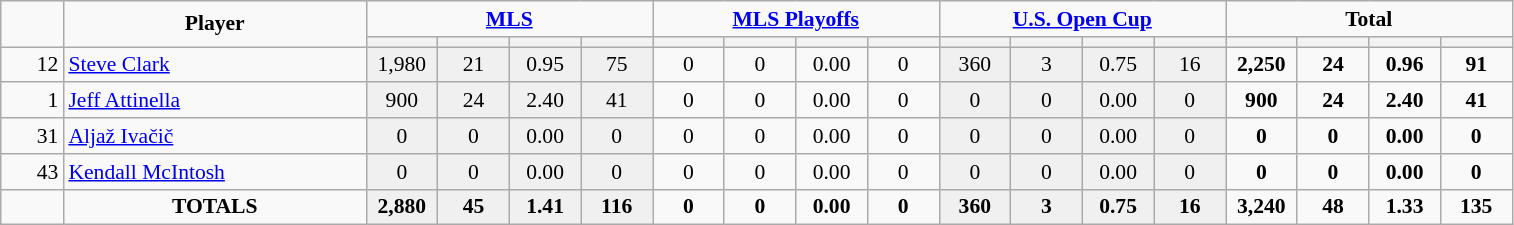<table class="wikitable" style="font-size: 90%; text-align: center;">
<tr>
<td rowspan="2" style="width:35px; text-align:center;"><strong></strong></td>
<td rowspan="2" style="width:195px; text-align:center;"><strong>Player</strong></td>
<td colspan="4" style="text-align:center;"><strong><a href='#'>MLS</a></strong></td>
<td colspan="4" style="text-align:center;"><strong><a href='#'>MLS Playoffs</a></strong></td>
<td colspan="4" style="text-align:center;"><strong><a href='#'>U.S. Open Cup</a></strong></td>
<td colspan="4" style="text-align:center;"><strong>Total</strong></td>
</tr>
<tr>
<th width=41></th>
<th width=41></th>
<th width=41></th>
<th width=41></th>
<th width=41></th>
<th width=41></th>
<th width=41></th>
<th width=41></th>
<th width=41></th>
<th width=41></th>
<th width=41></th>
<th width=41></th>
<th width=41></th>
<th width=41></th>
<th width=41></th>
<th width=41></th>
</tr>
<tr>
<td style="text-align: right;">12</td>
<td style="text-align: left;"> <a href='#'>Steve Clark</a></td>
<td style="background: #F0F0F0;">1,980</td>
<td style="background: #F0F0F0;">21</td>
<td style="background: #F0F0F0;">0.95</td>
<td style="background: #F0F0F0;">75</td>
<td>0</td>
<td>0</td>
<td>0.00</td>
<td>0</td>
<td style="background: #F0F0F0;">360</td>
<td style="background: #F0F0F0;">3</td>
<td style="background: #F0F0F0;">0.75</td>
<td style="background: #F0F0F0;">16</td>
<td><strong>2,250</strong></td>
<td><strong>24</strong></td>
<td><strong>0.96</strong></td>
<td><strong>91</strong></td>
</tr>
<tr>
<td style="text-align: right;">1</td>
<td style="text-align: left;"> <a href='#'>Jeff Attinella</a></td>
<td style="background: #F0F0F0;">900</td>
<td style="background: #F0F0F0;">24</td>
<td style="background: #F0F0F0;">2.40</td>
<td style="background: #F0F0F0;">41</td>
<td>0</td>
<td>0</td>
<td>0.00</td>
<td>0</td>
<td style="background: #F0F0F0;">0</td>
<td style="background: #F0F0F0;">0</td>
<td style="background: #F0F0F0;">0.00</td>
<td style="background: #F0F0F0;">0</td>
<td><strong>900</strong></td>
<td><strong>24</strong></td>
<td><strong>2.40</strong></td>
<td><strong>41</strong></td>
</tr>
<tr>
<td style="text-align: right;">31</td>
<td style="text-align: left;"> <a href='#'>Aljaž Ivačič</a></td>
<td style="background: #F0F0F0;">0</td>
<td style="background: #F0F0F0;">0</td>
<td style="background: #F0F0F0;">0.00</td>
<td style="background: #F0F0F0;">0</td>
<td>0</td>
<td>0</td>
<td>0.00</td>
<td>0</td>
<td style="background: #F0F0F0;">0</td>
<td style="background: #F0F0F0;">0</td>
<td style="background: #F0F0F0;">0.00</td>
<td style="background: #F0F0F0;">0</td>
<td><strong>0</strong></td>
<td><strong>0</strong></td>
<td><strong>0.00</strong></td>
<td><strong>0</strong></td>
</tr>
<tr>
<td style="text-align: right;">43</td>
<td style="text-align: left;"> <a href='#'>Kendall McIntosh</a></td>
<td style="background: #F0F0F0;">0</td>
<td style="background: #F0F0F0;">0</td>
<td style="background: #F0F0F0;">0.00</td>
<td style="background: #F0F0F0;">0</td>
<td>0</td>
<td>0</td>
<td>0.00</td>
<td>0</td>
<td style="background: #F0F0F0;">0</td>
<td style="background: #F0F0F0;">0</td>
<td style="background: #F0F0F0;">0.00</td>
<td style="background: #F0F0F0;">0</td>
<td><strong>0</strong></td>
<td><strong>0</strong></td>
<td><strong>0.00</strong></td>
<td><strong>0</strong></td>
</tr>
<tr>
<td></td>
<td><strong>TOTALS</strong></td>
<td style="background: #F0F0F0;"><strong>2,880</strong></td>
<td style="background: #F0F0F0;"><strong>45</strong></td>
<td style="background: #F0F0F0;"><strong>1.41</strong></td>
<td style="background: #F0F0F0;"><strong>116</strong></td>
<td><strong>0</strong></td>
<td><strong>0</strong></td>
<td><strong>0.00</strong></td>
<td><strong>0</strong></td>
<td style="background: #F0F0F0;"><strong>360</strong></td>
<td style="background: #F0F0F0;"><strong>3</strong></td>
<td style="background: #F0F0F0;"><strong>0.75</strong></td>
<td style="background: #F0F0F0;"><strong>16</strong></td>
<td><strong>3,240</strong></td>
<td><strong>48</strong></td>
<td><strong>1.33</strong></td>
<td><strong>135</strong></td>
</tr>
</table>
